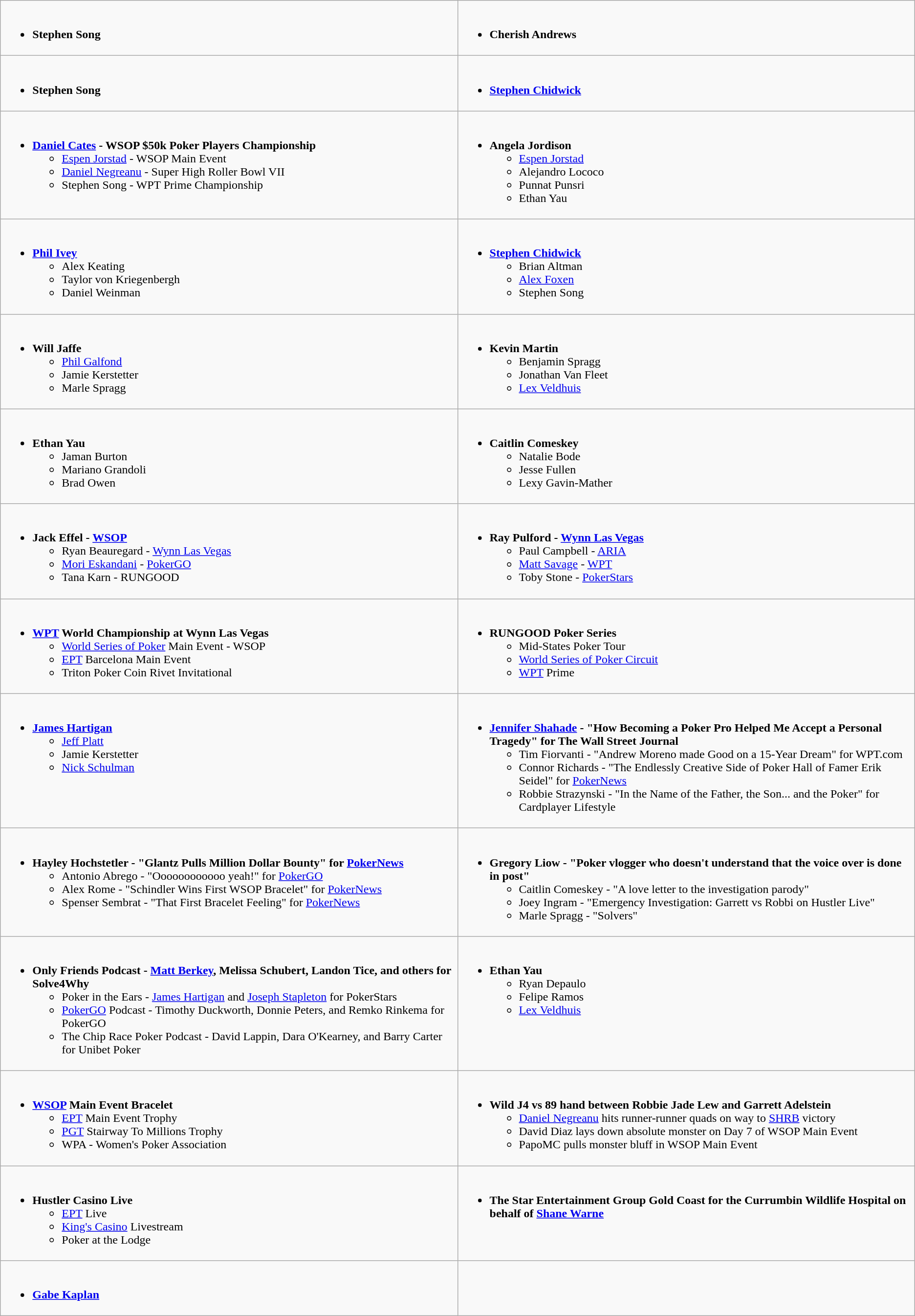<table class="wikitable" role="presentation">
<tr>
<td style="vertical-align:top; width:50%;"><br><ul><li><strong>Stephen Song</strong></li></ul></td>
<td style="vertical-align:top; width:50%;"><br><ul><li><strong>Cherish Andrews</strong></li></ul></td>
</tr>
<tr>
<td style="vertical-align:top; width:50%;"><br><ul><li><strong>Stephen Song</strong></li></ul></td>
<td style="vertical-align:top; width:50%;"><br><ul><li><strong><a href='#'>Stephen Chidwick</a></strong></li></ul></td>
</tr>
<tr>
<td style="vertical-align:top; width:50%;"><br><ul><li><strong><a href='#'>Daniel Cates</a> - WSOP $50k Poker Players Championship</strong><ul><li><a href='#'>Espen Jorstad</a> - WSOP Main Event</li><li><a href='#'>Daniel Negreanu</a> - Super High Roller Bowl VII</li><li>Stephen Song - WPT Prime Championship</li></ul></li></ul></td>
<td style="vertical-align:top; width:50%;"><br><ul><li><strong>Angela Jordison</strong><ul><li><a href='#'>Espen Jorstad</a></li><li>Alejandro Lococo</li><li>Punnat Punsri</li><li>Ethan Yau</li></ul></li></ul></td>
</tr>
<tr>
<td><br><ul><li><strong><a href='#'>Phil Ivey</a></strong><ul><li>Alex Keating</li><li>Taylor von Kriegenbergh</li><li>Daniel Weinman</li></ul></li></ul></td>
<td><br><ul><li><strong><a href='#'>Stephen Chidwick</a></strong><ul><li>Brian Altman</li><li><a href='#'>Alex Foxen</a></li><li>Stephen Song</li></ul></li></ul></td>
</tr>
<tr>
<td style="vertical-align:top; width:50%;"><br><ul><li><strong>Will Jaffe</strong><ul><li><a href='#'>Phil Galfond</a></li><li>Jamie Kerstetter</li><li>Marle Spragg</li></ul></li></ul></td>
<td style="vertical-align:top; width:50%;"><br><ul><li><strong>Kevin Martin</strong><ul><li>Benjamin Spragg</li><li>Jonathan Van Fleet</li><li><a href='#'>Lex Veldhuis</a></li></ul></li></ul></td>
</tr>
<tr>
<td style="vertical-align:top; width:50%;"><br><ul><li><strong>Ethan Yau</strong><ul><li>Jaman Burton</li><li>Mariano Grandoli</li><li>Brad Owen</li></ul></li></ul></td>
<td style="vertical-align:top; width:50%;"><br><ul><li><strong>Caitlin Comeskey</strong><ul><li>Natalie Bode</li><li>Jesse Fullen</li><li>Lexy Gavin-Mather</li></ul></li></ul></td>
</tr>
<tr>
<td style="vertical-align:top; width:50%;"><br><ul><li><strong>Jack Effel - <a href='#'>WSOP</a></strong><ul><li>Ryan Beauregard - <a href='#'>Wynn Las Vegas</a></li><li><a href='#'>Mori Eskandani</a> - <a href='#'>PokerGO</a></li><li>Tana Karn - RUNGOOD</li></ul></li></ul></td>
<td style="vertical-align:top; width:50%;"><br><ul><li><strong>Ray Pulford - <a href='#'>Wynn Las Vegas</a></strong><ul><li>Paul Campbell - <a href='#'>ARIA</a></li><li><a href='#'>Matt Savage</a> - <a href='#'>WPT</a></li><li>Toby Stone - <a href='#'>PokerStars</a></li></ul></li></ul></td>
</tr>
<tr>
<td style="vertical-align:top; width:50%;"><br><ul><li><strong><a href='#'>WPT</a> World Championship at Wynn Las Vegas</strong><ul><li><a href='#'>World Series of Poker</a> Main Event - WSOP</li><li><a href='#'>EPT</a> Barcelona Main Event</li><li>Triton Poker Coin Rivet Invitational</li></ul></li></ul></td>
<td style="vertical-align:top; width:50%;"><br><ul><li><strong>RUNGOOD Poker Series</strong><ul><li>Mid-States Poker Tour</li><li><a href='#'>World Series of Poker Circuit</a></li><li><a href='#'>WPT</a> Prime</li></ul></li></ul></td>
</tr>
<tr>
<td style="vertical-align:top; width:50%;"><br><ul><li><strong><a href='#'>James Hartigan</a></strong><ul><li><a href='#'>Jeff Platt</a></li><li>Jamie Kerstetter</li><li><a href='#'>Nick Schulman</a></li></ul></li></ul></td>
<td style="vertical-align:top; width:50%;"><br><ul><li><strong><a href='#'>Jennifer Shahade</a> - "How Becoming a Poker Pro Helped Me Accept a Personal Tragedy" for The Wall Street Journal</strong><ul><li>Tim Fiorvanti - "Andrew Moreno made Good on a 15-Year Dream" for WPT.com</li><li>Connor Richards - "The Endlessly Creative Side of Poker Hall of Famer Erik Seidel" for <a href='#'>PokerNews</a></li><li>Robbie Strazynski - "In the Name of the Father, the Son... and the Poker" for Cardplayer Lifestyle</li></ul></li></ul></td>
</tr>
<tr>
<td style="vertical-align:top; width:50%;"><br><ul><li><strong>Hayley Hochstetler - "Glantz Pulls Million Dollar Bounty" for <a href='#'>PokerNews</a></strong><ul><li>Antonio Abrego - "Oooooooooooo yeah!" for <a href='#'>PokerGO</a></li><li>Alex Rome - "Schindler Wins First WSOP Bracelet" for <a href='#'>PokerNews</a></li><li>Spenser Sembrat - "That First Bracelet Feeling" for <a href='#'>PokerNews</a></li></ul></li></ul></td>
<td style="vertical-align:top; width:50%;"><br><ul><li><strong>Gregory Liow - "Poker vlogger who doesn't understand that the voice over is done in post"</strong><ul><li>Caitlin Comeskey - "A love letter to the investigation parody"</li><li>Joey Ingram - "Emergency Investigation: Garrett vs Robbi on Hustler Live"</li><li>Marle Spragg - "Solvers"</li></ul></li></ul></td>
</tr>
<tr>
<td style="vertical-align:top; width:50%;"><br><ul><li><strong>Only Friends Podcast - <a href='#'>Matt Berkey</a>, Melissa Schubert, Landon Tice, and others for Solve4Why</strong><ul><li>Poker in the Ears - <a href='#'>James Hartigan</a> and <a href='#'>Joseph Stapleton</a> for PokerStars</li><li><a href='#'>PokerGO</a> Podcast - Timothy Duckworth, Donnie Peters, and Remko Rinkema for PokerGO</li><li>The Chip Race Poker Podcast - David Lappin, Dara O'Kearney, and Barry Carter for Unibet Poker</li></ul></li></ul></td>
<td style="vertical-align:top; width:50%;"><br><ul><li><strong>Ethan Yau</strong><ul><li>Ryan Depaulo</li><li>Felipe Ramos</li><li><a href='#'>Lex Veldhuis</a></li></ul></li></ul></td>
</tr>
<tr>
<td style="vertical-align:top; width:50%;"><br><ul><li><strong><a href='#'>WSOP</a> Main Event Bracelet</strong><ul><li><a href='#'>EPT</a> Main Event Trophy</li><li><a href='#'>PGT</a> Stairway To Millions Trophy</li><li>WPA - Women's Poker Association</li></ul></li></ul></td>
<td style="vertical-align:top; width:50%;"><br><ul><li><strong>Wild J4 vs 89 hand between Robbie Jade Lew and Garrett Adelstein</strong><ul><li><a href='#'>Daniel Negreanu</a> hits runner-runner quads on way to <a href='#'>SHRB</a> victory</li><li>David Diaz lays down absolute monster on Day 7 of WSOP Main Event</li><li>PapoMC pulls monster bluff in WSOP Main Event</li></ul></li></ul></td>
</tr>
<tr>
<td style="vertical-align:top; width:50%;"><br><ul><li><strong>Hustler Casino Live</strong><ul><li><a href='#'>EPT</a> Live</li><li><a href='#'>King's Casino</a> Livestream</li><li>Poker at the Lodge</li></ul></li></ul></td>
<td style="vertical-align:top; width:50%;"><br><ul><li><strong>The Star Entertainment Group Gold Coast for the Currumbin Wildlife Hospital on behalf of <a href='#'>Shane Warne</a></strong></li></ul></td>
</tr>
<tr>
<td><br><ul><li><strong><a href='#'>Gabe Kaplan</a></strong></li></ul></td>
</tr>
</table>
